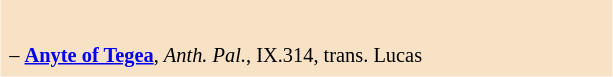<table class="toccolours" style="float: right; margin-left: 1em; margin-right: 2em; font-size: 85%; background:#f7e2c5; color:black; width:30em; max-width: 50%;" cellspacing="5">
<tr>
<td style="text-align: left;"><br></td>
</tr>
<tr>
<td style="text-align: left;">–   <strong><a href='#'>Anyte of Tegea</a></strong>, <em>Anth. Pal.</em>, IX.314, trans. Lucas</td>
</tr>
</table>
